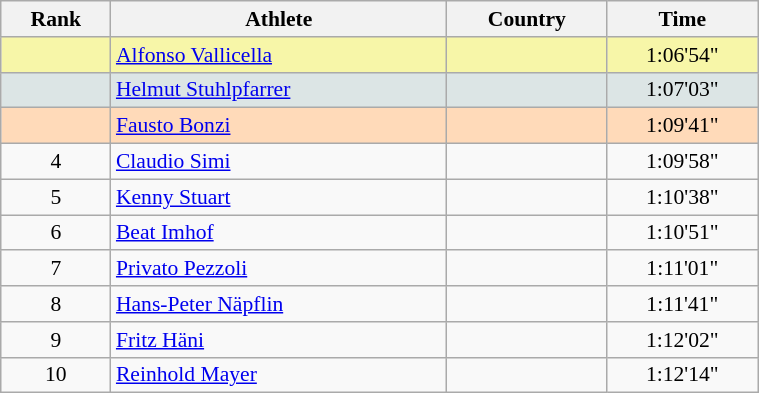<table class="wikitable" width=40% style="font-size:90%; text-align:center;">
<tr>
<th>Rank</th>
<th>Athlete</th>
<th>Country</th>
<th>Time</th>
</tr>
<tr bgcolor="#F7F6A8">
<td></td>
<td align=left><a href='#'>Alfonso Vallicella</a></td>
<td align=left></td>
<td>1:06'54"</td>
</tr>
<tr bgcolor="#DCE5E5">
<td></td>
<td align=left><a href='#'>Helmut Stuhlpfarrer</a></td>
<td align=left></td>
<td>1:07'03"</td>
</tr>
<tr bgcolor="#FFDAB9">
<td></td>
<td align=left><a href='#'>Fausto Bonzi</a></td>
<td align=left></td>
<td>1:09'41"</td>
</tr>
<tr>
<td>4</td>
<td align=left><a href='#'>Claudio Simi</a></td>
<td align=left></td>
<td>1:09'58"</td>
</tr>
<tr>
<td>5</td>
<td align=left><a href='#'>Kenny Stuart</a></td>
<td align=left></td>
<td>1:10'38"</td>
</tr>
<tr>
<td>6</td>
<td align=left><a href='#'>Beat Imhof</a></td>
<td align=left></td>
<td>1:10'51"</td>
</tr>
<tr>
<td>7</td>
<td align=left><a href='#'>Privato Pezzoli</a></td>
<td align=left></td>
<td>1:11'01"</td>
</tr>
<tr>
<td>8</td>
<td align=left><a href='#'>Hans-Peter Näpflin</a></td>
<td align=left></td>
<td>1:11'41"</td>
</tr>
<tr>
<td>9</td>
<td align=left><a href='#'>Fritz Häni</a></td>
<td align=left></td>
<td>1:12'02"</td>
</tr>
<tr>
<td>10</td>
<td align=left><a href='#'>Reinhold Mayer</a></td>
<td align=left></td>
<td>1:12'14"</td>
</tr>
</table>
